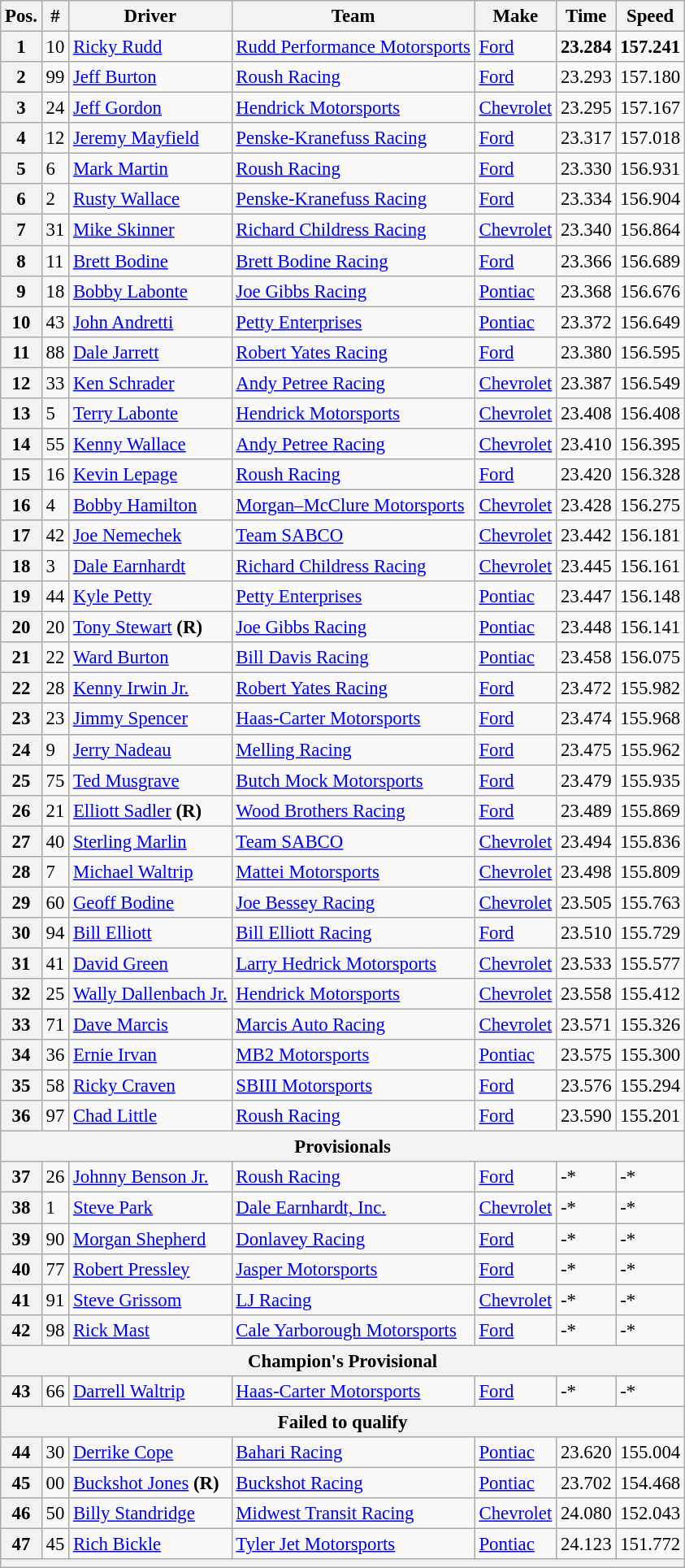<table class="wikitable" style="font-size:95%">
<tr>
<th>Pos.</th>
<th>#</th>
<th>Driver</th>
<th>Team</th>
<th>Make</th>
<th>Time</th>
<th>Speed</th>
</tr>
<tr>
<th>1</th>
<td>10</td>
<td><a href='#'>Ricky Rudd</a></td>
<td><a href='#'>Rudd Performance Motorsports</a></td>
<td><a href='#'>Ford</a></td>
<td><strong>23.284</strong></td>
<td><strong>157.241</strong></td>
</tr>
<tr>
<th>2</th>
<td>99</td>
<td><a href='#'>Jeff Burton</a></td>
<td><a href='#'>Roush Racing</a></td>
<td><a href='#'>Ford</a></td>
<td>23.293</td>
<td>157.180</td>
</tr>
<tr>
<th>3</th>
<td>24</td>
<td><a href='#'>Jeff Gordon</a></td>
<td><a href='#'>Hendrick Motorsports</a></td>
<td><a href='#'>Chevrolet</a></td>
<td>23.295</td>
<td>157.167</td>
</tr>
<tr>
<th>4</th>
<td>12</td>
<td><a href='#'>Jeremy Mayfield</a></td>
<td><a href='#'>Penske-Kranefuss Racing</a></td>
<td><a href='#'>Ford</a></td>
<td>23.317</td>
<td>157.018</td>
</tr>
<tr>
<th>5</th>
<td>6</td>
<td><a href='#'>Mark Martin</a></td>
<td><a href='#'>Roush Racing</a></td>
<td><a href='#'>Ford</a></td>
<td>23.330</td>
<td>156.931</td>
</tr>
<tr>
<th>6</th>
<td>2</td>
<td><a href='#'>Rusty Wallace</a></td>
<td><a href='#'>Penske-Kranefuss Racing</a></td>
<td><a href='#'>Ford</a></td>
<td>23.334</td>
<td>156.904</td>
</tr>
<tr>
<th>7</th>
<td>31</td>
<td><a href='#'>Mike Skinner</a></td>
<td><a href='#'>Richard Childress Racing</a></td>
<td><a href='#'>Chevrolet</a></td>
<td>23.340</td>
<td>156.864</td>
</tr>
<tr>
<th>8</th>
<td>11</td>
<td><a href='#'>Brett Bodine</a></td>
<td><a href='#'>Brett Bodine Racing</a></td>
<td><a href='#'>Ford</a></td>
<td>23.366</td>
<td>156.689</td>
</tr>
<tr>
<th>9</th>
<td>18</td>
<td><a href='#'>Bobby Labonte</a></td>
<td><a href='#'>Joe Gibbs Racing</a></td>
<td><a href='#'>Pontiac</a></td>
<td>23.368</td>
<td>156.676</td>
</tr>
<tr>
<th>10</th>
<td>43</td>
<td><a href='#'>John Andretti</a></td>
<td><a href='#'>Petty Enterprises</a></td>
<td><a href='#'>Pontiac</a></td>
<td>23.372</td>
<td>156.649</td>
</tr>
<tr>
<th>11</th>
<td>88</td>
<td><a href='#'>Dale Jarrett</a></td>
<td><a href='#'>Robert Yates Racing</a></td>
<td><a href='#'>Ford</a></td>
<td>23.380</td>
<td>156.595</td>
</tr>
<tr>
<th>12</th>
<td>33</td>
<td><a href='#'>Ken Schrader</a></td>
<td><a href='#'>Andy Petree Racing</a></td>
<td><a href='#'>Chevrolet</a></td>
<td>23.387</td>
<td>156.549</td>
</tr>
<tr>
<th>13</th>
<td>5</td>
<td><a href='#'>Terry Labonte</a></td>
<td><a href='#'>Hendrick Motorsports</a></td>
<td><a href='#'>Chevrolet</a></td>
<td>23.408</td>
<td>156.408</td>
</tr>
<tr>
<th>14</th>
<td>55</td>
<td><a href='#'>Kenny Wallace</a></td>
<td><a href='#'>Andy Petree Racing</a></td>
<td><a href='#'>Chevrolet</a></td>
<td>23.410</td>
<td>156.395</td>
</tr>
<tr>
<th>15</th>
<td>16</td>
<td><a href='#'>Kevin Lepage</a></td>
<td><a href='#'>Roush Racing</a></td>
<td><a href='#'>Ford</a></td>
<td>23.420</td>
<td>156.328</td>
</tr>
<tr>
<th>16</th>
<td>4</td>
<td><a href='#'>Bobby Hamilton</a></td>
<td><a href='#'>Morgan–McClure Motorsports</a></td>
<td><a href='#'>Chevrolet</a></td>
<td>23.428</td>
<td>156.275</td>
</tr>
<tr>
<th>17</th>
<td>42</td>
<td><a href='#'>Joe Nemechek</a></td>
<td><a href='#'>Team SABCO</a></td>
<td><a href='#'>Chevrolet</a></td>
<td>23.442</td>
<td>156.181</td>
</tr>
<tr>
<th>18</th>
<td>3</td>
<td><a href='#'>Dale Earnhardt</a></td>
<td><a href='#'>Richard Childress Racing</a></td>
<td><a href='#'>Chevrolet</a></td>
<td>23.445</td>
<td>156.161</td>
</tr>
<tr>
<th>19</th>
<td>44</td>
<td><a href='#'>Kyle Petty</a></td>
<td><a href='#'>Petty Enterprises</a></td>
<td><a href='#'>Pontiac</a></td>
<td>23.447</td>
<td>156.148</td>
</tr>
<tr>
<th>20</th>
<td>20</td>
<td><a href='#'>Tony Stewart</a> <strong>(R)</strong></td>
<td><a href='#'>Joe Gibbs Racing</a></td>
<td><a href='#'>Pontiac</a></td>
<td>23.448</td>
<td>156.141</td>
</tr>
<tr>
<th>21</th>
<td>22</td>
<td><a href='#'>Ward Burton</a></td>
<td><a href='#'>Bill Davis Racing</a></td>
<td><a href='#'>Pontiac</a></td>
<td>23.458</td>
<td>156.075</td>
</tr>
<tr>
<th>22</th>
<td>28</td>
<td><a href='#'>Kenny Irwin Jr.</a></td>
<td><a href='#'>Robert Yates Racing</a></td>
<td><a href='#'>Ford</a></td>
<td>23.472</td>
<td>155.982</td>
</tr>
<tr>
<th>23</th>
<td>23</td>
<td><a href='#'>Jimmy Spencer</a></td>
<td><a href='#'>Haas-Carter Motorsports</a></td>
<td><a href='#'>Ford</a></td>
<td>23.474</td>
<td>155.968</td>
</tr>
<tr>
<th>24</th>
<td>9</td>
<td><a href='#'>Jerry Nadeau</a></td>
<td><a href='#'>Melling Racing</a></td>
<td><a href='#'>Ford</a></td>
<td>23.475</td>
<td>155.962</td>
</tr>
<tr>
<th>25</th>
<td>75</td>
<td><a href='#'>Ted Musgrave</a></td>
<td><a href='#'>Butch Mock Motorsports</a></td>
<td><a href='#'>Ford</a></td>
<td>23.479</td>
<td>155.935</td>
</tr>
<tr>
<th>26</th>
<td>21</td>
<td><a href='#'>Elliott Sadler</a> <strong>(R)</strong></td>
<td><a href='#'>Wood Brothers Racing</a></td>
<td><a href='#'>Ford</a></td>
<td>23.489</td>
<td>155.869</td>
</tr>
<tr>
<th>27</th>
<td>40</td>
<td><a href='#'>Sterling Marlin</a></td>
<td><a href='#'>Team SABCO</a></td>
<td><a href='#'>Chevrolet</a></td>
<td>23.494</td>
<td>155.836</td>
</tr>
<tr>
<th>28</th>
<td>7</td>
<td><a href='#'>Michael Waltrip</a></td>
<td><a href='#'>Mattei Motorsports</a></td>
<td><a href='#'>Chevrolet</a></td>
<td>23.498</td>
<td>155.809</td>
</tr>
<tr>
<th>29</th>
<td>60</td>
<td><a href='#'>Geoff Bodine</a></td>
<td><a href='#'>Joe Bessey Racing</a></td>
<td><a href='#'>Chevrolet</a></td>
<td>23.505</td>
<td>155.763</td>
</tr>
<tr>
<th>30</th>
<td>94</td>
<td><a href='#'>Bill Elliott</a></td>
<td><a href='#'>Bill Elliott Racing</a></td>
<td><a href='#'>Ford</a></td>
<td>23.510</td>
<td>155.729</td>
</tr>
<tr>
<th>31</th>
<td>41</td>
<td><a href='#'>David Green</a></td>
<td><a href='#'>Larry Hedrick Motorsports</a></td>
<td><a href='#'>Chevrolet</a></td>
<td>23.533</td>
<td>155.577</td>
</tr>
<tr>
<th>32</th>
<td>25</td>
<td><a href='#'>Wally Dallenbach Jr.</a></td>
<td><a href='#'>Hendrick Motorsports</a></td>
<td><a href='#'>Chevrolet</a></td>
<td>23.558</td>
<td>155.412</td>
</tr>
<tr>
<th>33</th>
<td>71</td>
<td><a href='#'>Dave Marcis</a></td>
<td><a href='#'>Marcis Auto Racing</a></td>
<td><a href='#'>Chevrolet</a></td>
<td>23.571</td>
<td>155.326</td>
</tr>
<tr>
<th>34</th>
<td>36</td>
<td><a href='#'>Ernie Irvan</a></td>
<td><a href='#'>MB2 Motorsports</a></td>
<td><a href='#'>Pontiac</a></td>
<td>23.575</td>
<td>155.300</td>
</tr>
<tr>
<th>35</th>
<td>58</td>
<td><a href='#'>Ricky Craven</a></td>
<td><a href='#'>SBIII Motorsports</a></td>
<td><a href='#'>Ford</a></td>
<td>23.576</td>
<td>155.294</td>
</tr>
<tr>
<th>36</th>
<td>97</td>
<td><a href='#'>Chad Little</a></td>
<td><a href='#'>Roush Racing</a></td>
<td><a href='#'>Ford</a></td>
<td>23.590</td>
<td>155.201</td>
</tr>
<tr>
<th colspan="7">Provisionals</th>
</tr>
<tr>
<th>37</th>
<td>26</td>
<td><a href='#'>Johnny Benson Jr.</a></td>
<td><a href='#'>Roush Racing</a></td>
<td><a href='#'>Ford</a></td>
<td>-*</td>
<td>-*</td>
</tr>
<tr>
<th>38</th>
<td>1</td>
<td><a href='#'>Steve Park</a></td>
<td><a href='#'>Dale Earnhardt, Inc.</a></td>
<td><a href='#'>Chevrolet</a></td>
<td>-*</td>
<td>-*</td>
</tr>
<tr>
<th>39</th>
<td>90</td>
<td><a href='#'>Morgan Shepherd</a></td>
<td><a href='#'>Donlavey Racing</a></td>
<td><a href='#'>Ford</a></td>
<td>-*</td>
<td>-*</td>
</tr>
<tr>
<th>40</th>
<td>77</td>
<td><a href='#'>Robert Pressley</a></td>
<td><a href='#'>Jasper Motorsports</a></td>
<td><a href='#'>Ford</a></td>
<td>-*</td>
<td>-*</td>
</tr>
<tr>
<th>41</th>
<td>91</td>
<td><a href='#'>Steve Grissom</a></td>
<td><a href='#'>LJ Racing</a></td>
<td><a href='#'>Chevrolet</a></td>
<td>-*</td>
<td>-*</td>
</tr>
<tr>
<th>42</th>
<td>98</td>
<td><a href='#'>Rick Mast</a></td>
<td><a href='#'>Cale Yarborough Motorsports</a></td>
<td><a href='#'>Ford</a></td>
<td>-*</td>
<td>-*</td>
</tr>
<tr>
<th colspan="7">Champion's Provisional</th>
</tr>
<tr>
<th>43</th>
<td>66</td>
<td><a href='#'>Darrell Waltrip</a></td>
<td><a href='#'>Haas-Carter Motorsports</a></td>
<td><a href='#'>Ford</a></td>
<td>-*</td>
<td>-*</td>
</tr>
<tr>
<th colspan="7">Failed to qualify</th>
</tr>
<tr>
<th>44</th>
<td>30</td>
<td><a href='#'>Derrike Cope</a></td>
<td><a href='#'>Bahari Racing</a></td>
<td><a href='#'>Pontiac</a></td>
<td>23.620</td>
<td>155.004</td>
</tr>
<tr>
<th>45</th>
<td>00</td>
<td><a href='#'>Buckshot Jones</a> <strong>(R)</strong></td>
<td><a href='#'>Buckshot Racing</a></td>
<td><a href='#'>Pontiac</a></td>
<td>23.702</td>
<td>154.468</td>
</tr>
<tr>
<th>46</th>
<td>50</td>
<td><a href='#'>Billy Standridge</a></td>
<td><a href='#'>Midwest Transit Racing</a></td>
<td><a href='#'>Chevrolet</a></td>
<td>24.080</td>
<td>152.043</td>
</tr>
<tr>
<th>47</th>
<td>45</td>
<td><a href='#'>Rich Bickle</a></td>
<td><a href='#'>Tyler Jet Motorsports</a></td>
<td><a href='#'>Pontiac</a></td>
<td>24.123</td>
<td>151.772</td>
</tr>
<tr>
<th colspan="7"></th>
</tr>
</table>
